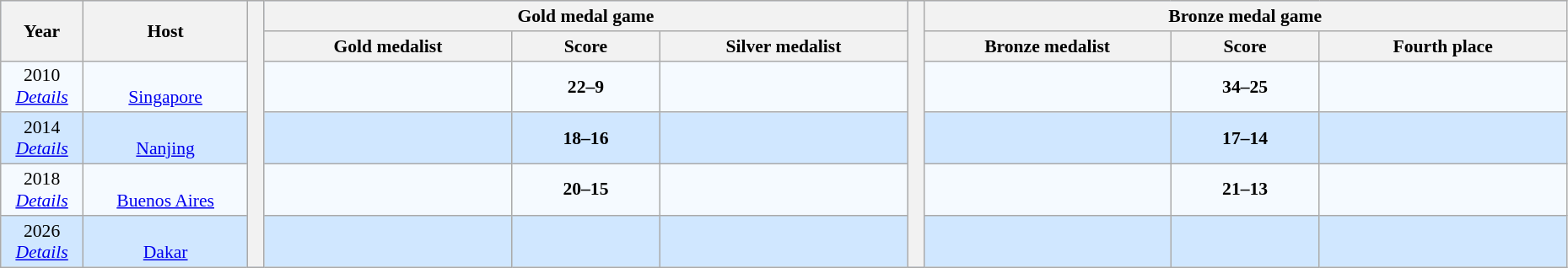<table class="wikitable" style="font-size:90%; width: 98%; text-align: center;">
<tr bgcolor=#C1D8FF>
<th rowspan=2 width=5%>Year</th>
<th rowspan=2 width=10%>Host</th>
<th width=1% rowspan=8 bgcolor=ffffff></th>
<th colspan=3>Gold medal game</th>
<th width=1% rowspan=8 bgcolor=ffffff></th>
<th colspan=3>Bronze medal game</th>
</tr>
<tr bgcolor=#EFEFEF>
<th width=15%>Gold medalist</th>
<th width=9%>Score</th>
<th width=15%>Silver medalist</th>
<th width=15%>Bronze medalist</th>
<th width=9%>Score</th>
<th width=15%>Fourth place</th>
</tr>
<tr bgcolor=#F5FAFF>
<td>2010<br><em><a href='#'>Details</a></em></td>
<td><br><a href='#'>Singapore</a></td>
<td></td>
<td><strong>22–9</strong></td>
<td></td>
<td></td>
<td><strong>34–25</strong></td>
<td></td>
</tr>
<tr bgcolor=#D0E7FF>
<td>2014<br><em><a href='#'>Details</a></em></td>
<td><br><a href='#'>Nanjing</a></td>
<td></td>
<td><strong>18–16</strong></td>
<td></td>
<td></td>
<td><strong>17–14</strong></td>
<td></td>
</tr>
<tr bgcolor=#F5FAFF>
<td>2018<br><em><a href='#'>Details</a></em></td>
<td><br><a href='#'>Buenos Aires</a></td>
<td></td>
<td><strong>20–15</strong></td>
<td></td>
<td></td>
<td><strong>21–13</strong></td>
<td></td>
</tr>
<tr bgcolor=#D0E7FF>
<td>2026<br><em><a href='#'>Details</a></em></td>
<td><br><a href='#'>Dakar</a></td>
<td></td>
<td></td>
<td></td>
<td></td>
<td></td>
<td></td>
</tr>
</table>
